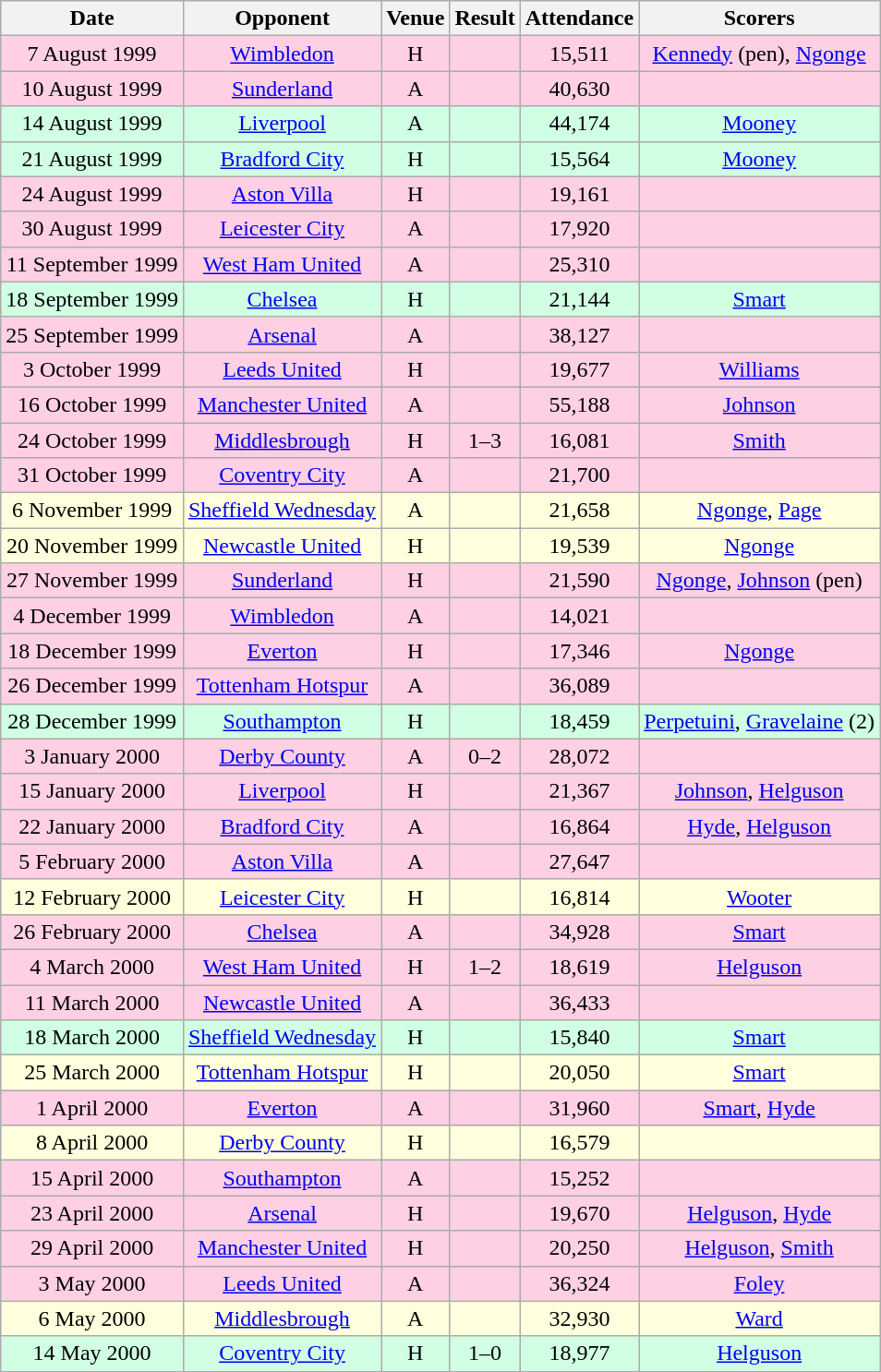<table class="wikitable sortable" style="text-align:center;">
<tr>
<th>Date</th>
<th>Opponent</th>
<th>Venue</th>
<th>Result</th>
<th>Attendance</th>
<th>Scorers</th>
</tr>
<tr style="background:#ffd0e3;">
<td>7 August 1999</td>
<td><a href='#'>Wimbledon</a></td>
<td>H</td>
<td></td>
<td>15,511</td>
<td><a href='#'>Kennedy</a> (pen), <a href='#'>Ngonge</a></td>
</tr>
<tr style="background:#ffd0e3;">
<td>10 August 1999</td>
<td><a href='#'>Sunderland</a></td>
<td>A</td>
<td></td>
<td>40,630</td>
<td></td>
</tr>
<tr style="background:#d0ffe3;">
<td>14 August 1999</td>
<td><a href='#'>Liverpool</a></td>
<td>A</td>
<td></td>
<td>44,174</td>
<td><a href='#'>Mooney</a></td>
</tr>
<tr style="background:#d0ffe3;">
<td>21 August 1999</td>
<td><a href='#'>Bradford City</a></td>
<td>H</td>
<td></td>
<td>15,564</td>
<td><a href='#'>Mooney</a></td>
</tr>
<tr style="background:#ffd0e3;">
<td>24 August 1999</td>
<td><a href='#'>Aston Villa</a></td>
<td>H</td>
<td></td>
<td>19,161</td>
<td></td>
</tr>
<tr style="background:#ffd0e3;">
<td>30 August 1999</td>
<td><a href='#'>Leicester City</a></td>
<td>A</td>
<td></td>
<td>17,920</td>
<td></td>
</tr>
<tr style="background:#ffd0e3;">
<td>11 September 1999</td>
<td><a href='#'>West Ham United</a></td>
<td>A</td>
<td></td>
<td>25,310</td>
<td></td>
</tr>
<tr style="background:#d0ffe3;">
<td>18 September 1999</td>
<td><a href='#'>Chelsea</a></td>
<td>H</td>
<td></td>
<td>21,144</td>
<td><a href='#'>Smart</a></td>
</tr>
<tr style="background:#ffd0e3;">
<td>25 September 1999</td>
<td><a href='#'>Arsenal</a></td>
<td>A</td>
<td></td>
<td>38,127</td>
<td></td>
</tr>
<tr style="background:#ffd0e3;">
<td>3 October 1999</td>
<td><a href='#'>Leeds United</a></td>
<td>H</td>
<td></td>
<td>19,677</td>
<td><a href='#'>Williams</a></td>
</tr>
<tr style="background:#ffd0e3;">
<td>16 October 1999</td>
<td><a href='#'>Manchester United</a></td>
<td>A</td>
<td></td>
<td>55,188</td>
<td><a href='#'>Johnson</a></td>
</tr>
<tr style="background:#ffd0e3;">
<td>24 October 1999</td>
<td><a href='#'>Middlesbrough</a></td>
<td>H</td>
<td>1–3</td>
<td>16,081</td>
<td><a href='#'>Smith</a></td>
</tr>
<tr style="background:#ffd0e3;">
<td>31 October 1999</td>
<td><a href='#'>Coventry City</a></td>
<td>A</td>
<td></td>
<td>21,700</td>
<td></td>
</tr>
<tr style="background:#ffffdd;">
<td>6 November 1999</td>
<td><a href='#'>Sheffield Wednesday</a></td>
<td>A</td>
<td></td>
<td>21,658</td>
<td><a href='#'>Ngonge</a>, <a href='#'>Page</a></td>
</tr>
<tr style="background:#ffffdd;">
<td>20 November 1999</td>
<td><a href='#'>Newcastle United</a></td>
<td>H</td>
<td></td>
<td>19,539</td>
<td><a href='#'>Ngonge</a></td>
</tr>
<tr style="background:#ffd0e3;">
<td>27 November 1999</td>
<td><a href='#'>Sunderland</a></td>
<td>H</td>
<td></td>
<td>21,590</td>
<td><a href='#'>Ngonge</a>, <a href='#'>Johnson</a> (pen)</td>
</tr>
<tr style="background:#ffd0e3;">
<td>4 December 1999</td>
<td><a href='#'>Wimbledon</a></td>
<td>A</td>
<td></td>
<td>14,021</td>
<td></td>
</tr>
<tr style="background:#ffd0e3;">
<td>18 December 1999</td>
<td><a href='#'>Everton</a></td>
<td>H</td>
<td></td>
<td>17,346</td>
<td><a href='#'>Ngonge</a></td>
</tr>
<tr style="background:#ffd0e3;">
<td>26 December 1999</td>
<td><a href='#'>Tottenham Hotspur</a></td>
<td>A</td>
<td></td>
<td>36,089</td>
<td></td>
</tr>
<tr style="background:#d0ffe3;">
<td>28 December 1999</td>
<td><a href='#'>Southampton</a></td>
<td>H</td>
<td></td>
<td>18,459</td>
<td><a href='#'>Perpetuini</a>, <a href='#'>Gravelaine</a> (2)</td>
</tr>
<tr style="background:#ffd0e3;">
<td>3 January 2000</td>
<td><a href='#'>Derby County</a></td>
<td>A</td>
<td>0–2</td>
<td>28,072</td>
<td></td>
</tr>
<tr style="background:#ffd0e3;">
<td>15 January 2000</td>
<td><a href='#'>Liverpool</a></td>
<td>H</td>
<td></td>
<td>21,367</td>
<td><a href='#'>Johnson</a>, <a href='#'>Helguson</a></td>
</tr>
<tr style="background:#ffd0e3;">
<td>22 January 2000</td>
<td><a href='#'>Bradford City</a></td>
<td>A</td>
<td></td>
<td>16,864</td>
<td><a href='#'>Hyde</a>, <a href='#'>Helguson</a></td>
</tr>
<tr style="background:#ffd0e3;">
<td>5 February 2000</td>
<td><a href='#'>Aston Villa</a></td>
<td>A</td>
<td></td>
<td>27,647</td>
<td></td>
</tr>
<tr style="background:#ffffdd;">
<td>12 February 2000</td>
<td><a href='#'>Leicester City</a></td>
<td>H</td>
<td></td>
<td>16,814</td>
<td><a href='#'>Wooter</a></td>
</tr>
<tr style="background:#ffd0e3;">
<td>26 February 2000</td>
<td><a href='#'>Chelsea</a></td>
<td>A</td>
<td></td>
<td>34,928</td>
<td><a href='#'>Smart</a></td>
</tr>
<tr style="background:#ffd0e3;">
<td>4 March 2000</td>
<td><a href='#'>West Ham United</a></td>
<td>H</td>
<td>1–2</td>
<td>18,619</td>
<td><a href='#'>Helguson</a></td>
</tr>
<tr style="background:#ffd0e3;">
<td>11 March 2000</td>
<td><a href='#'>Newcastle United</a></td>
<td>A</td>
<td></td>
<td>36,433</td>
<td></td>
</tr>
<tr style="background:#d0ffe3;">
<td>18 March 2000</td>
<td><a href='#'>Sheffield Wednesday</a></td>
<td>H</td>
<td></td>
<td>15,840</td>
<td><a href='#'>Smart</a></td>
</tr>
<tr style="background:#ffffdd;">
<td>25 March 2000</td>
<td><a href='#'>Tottenham Hotspur</a></td>
<td>H</td>
<td></td>
<td>20,050</td>
<td><a href='#'>Smart</a></td>
</tr>
<tr style="background:#ffd0e3;">
<td>1 April 2000</td>
<td><a href='#'>Everton</a></td>
<td>A</td>
<td></td>
<td>31,960</td>
<td><a href='#'>Smart</a>, <a href='#'>Hyde</a></td>
</tr>
<tr style="background:#ffffdd;">
<td>8 April 2000</td>
<td><a href='#'>Derby County</a></td>
<td>H</td>
<td></td>
<td>16,579</td>
<td></td>
</tr>
<tr style="background:#ffd0e3;">
<td>15 April 2000</td>
<td><a href='#'>Southampton</a></td>
<td>A</td>
<td></td>
<td>15,252</td>
<td></td>
</tr>
<tr style="background:#ffd0e3;">
<td>23 April 2000</td>
<td><a href='#'>Arsenal</a></td>
<td>H</td>
<td></td>
<td>19,670</td>
<td><a href='#'>Helguson</a>, <a href='#'>Hyde</a></td>
</tr>
<tr style="background:#ffd0e3;">
<td>29 April 2000</td>
<td><a href='#'>Manchester United</a></td>
<td>H</td>
<td></td>
<td>20,250</td>
<td><a href='#'>Helguson</a>, <a href='#'>Smith</a></td>
</tr>
<tr style="background:#ffd0e3;">
<td>3 May 2000</td>
<td><a href='#'>Leeds United</a></td>
<td>A</td>
<td></td>
<td>36,324</td>
<td><a href='#'>Foley</a></td>
</tr>
<tr style="background:#ffffdd;">
<td>6 May 2000</td>
<td><a href='#'>Middlesbrough</a></td>
<td>A</td>
<td></td>
<td>32,930</td>
<td><a href='#'>Ward</a></td>
</tr>
<tr style="background:#d0ffe3;">
<td>14 May 2000</td>
<td><a href='#'>Coventry City</a></td>
<td>H</td>
<td>1–0</td>
<td>18,977</td>
<td><a href='#'>Helguson</a></td>
</tr>
</table>
